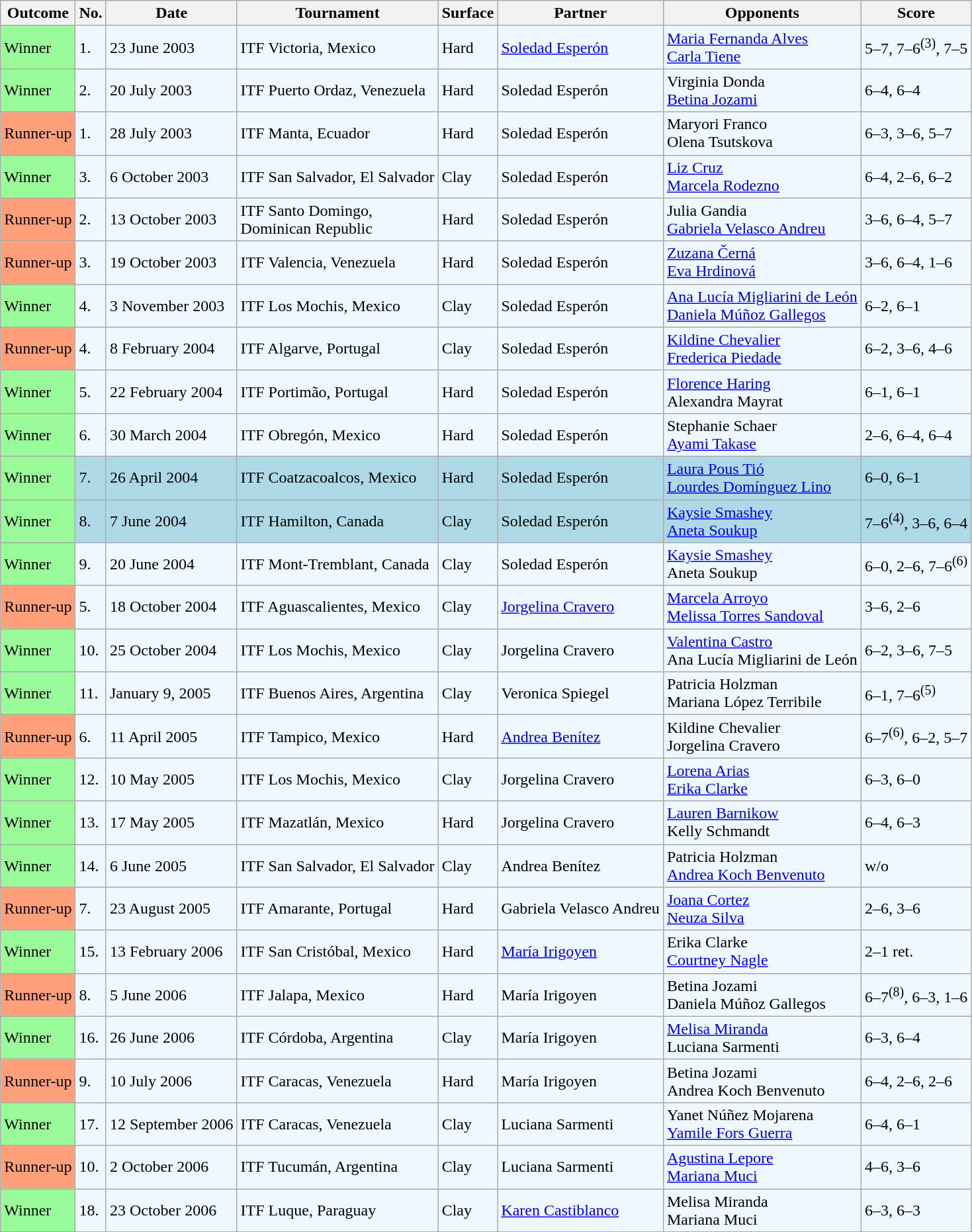<table class="sortable wikitable">
<tr>
<th>Outcome</th>
<th>No.</th>
<th>Date</th>
<th>Tournament</th>
<th>Surface</th>
<th>Partner</th>
<th>Opponents</th>
<th class="unsortable">Score</th>
</tr>
<tr style="background:#f0f8ff;">
<td bgcolor="98FB98">Winner</td>
<td>1.</td>
<td>23 June 2003</td>
<td>ITF Victoria, Mexico</td>
<td>Hard</td>
<td> <a href='#'>Soledad Esperón</a></td>
<td> <a href='#'>Maria Fernanda Alves</a> <br>  <a href='#'>Carla Tiene</a></td>
<td>5–7, 7–6<sup>(3)</sup>, 7–5</td>
</tr>
<tr style="background:#f0f8ff;">
<td bgcolor="98FB98">Winner</td>
<td>2.</td>
<td>20 July 2003</td>
<td>ITF Puerto Ordaz, Venezuela</td>
<td>Hard</td>
<td> Soledad Esperón</td>
<td> Virginia Donda <br>  <a href='#'>Betina Jozami</a></td>
<td>6–4, 6–4</td>
</tr>
<tr style="background:#f0f8ff;">
<td bgcolor="FFA07A">Runner-up</td>
<td>1.</td>
<td>28 July 2003</td>
<td>ITF Manta, Ecuador</td>
<td>Hard</td>
<td> Soledad Esperón</td>
<td> Maryori Franco <br>  Olena Tsutskova</td>
<td>6–3, 3–6, 5–7</td>
</tr>
<tr style="background:#f0f8ff;">
<td bgcolor="98FB98">Winner</td>
<td>3.</td>
<td>6 October 2003</td>
<td>ITF San Salvador, El Salvador</td>
<td>Clay</td>
<td> Soledad Esperón</td>
<td> <a href='#'>Liz Cruz</a> <br>  <a href='#'>Marcela Rodezno</a></td>
<td>6–4, 2–6, 6–2</td>
</tr>
<tr style="background:#f0f8ff;">
<td bgcolor="FFA07A">Runner-up</td>
<td>2.</td>
<td>13 October 2003</td>
<td>ITF Santo Domingo, <br>Dominican Republic</td>
<td>Hard</td>
<td> Soledad Esperón</td>
<td> Julia Gandia <br>  <a href='#'>Gabriela Velasco Andreu</a></td>
<td>3–6, 6–4, 5–7</td>
</tr>
<tr style="background:#f0f8ff;">
<td bgcolor="FFA07A">Runner-up</td>
<td>3.</td>
<td>19 October 2003</td>
<td>ITF Valencia, Venezuela</td>
<td>Hard</td>
<td> Soledad Esperón</td>
<td> <a href='#'>Zuzana Černá</a> <br>  <a href='#'>Eva Hrdinová</a></td>
<td>3–6, 6–4, 1–6</td>
</tr>
<tr style="background:#f0f8ff;">
<td bgcolor="98FB98">Winner</td>
<td>4.</td>
<td>3 November 2003</td>
<td>ITF Los Mochis, Mexico</td>
<td>Clay</td>
<td> Soledad Esperón</td>
<td> <a href='#'>Ana Lucía Migliarini de León</a> <br>  <a href='#'>Daniela Múñoz Gallegos</a></td>
<td>6–2, 6–1</td>
</tr>
<tr style="background:#f0f8ff;">
<td bgcolor="FFA07A">Runner-up</td>
<td>4.</td>
<td>8 February 2004</td>
<td>ITF Algarve, Portugal</td>
<td>Clay</td>
<td> Soledad Esperón</td>
<td> <a href='#'>Kildine Chevalier</a> <br>  <a href='#'>Frederica Piedade</a></td>
<td>6–2, 3–6, 4–6</td>
</tr>
<tr style="background:#f0f8ff;">
<td bgcolor="98FB98">Winner</td>
<td>5.</td>
<td>22 February 2004</td>
<td>ITF Portimão, Portugal</td>
<td>Hard</td>
<td> Soledad Esperón</td>
<td> <a href='#'>Florence Haring</a> <br>  Alexandra Mayrat</td>
<td>6–1, 6–1</td>
</tr>
<tr style="background:#f0f8ff;">
<td bgcolor="98FB98">Winner</td>
<td>6.</td>
<td>30 March 2004</td>
<td>ITF Obregón, Mexico</td>
<td>Hard</td>
<td> Soledad Esperón</td>
<td> Stephanie Schaer <br>  <a href='#'>Ayami Takase</a></td>
<td>2–6, 6–4, 6–4</td>
</tr>
<tr bgcolor=lightblue>
<td bgcolor="98FB98">Winner</td>
<td>7.</td>
<td>26 April 2004</td>
<td>ITF Coatzacoalcos, Mexico</td>
<td>Hard</td>
<td> Soledad Esperón</td>
<td> <a href='#'>Laura Pous Tió</a> <br>  <a href='#'>Lourdes Domínguez Lino</a></td>
<td>6–0, 6–1</td>
</tr>
<tr bgcolor=lightblue>
<td bgcolor="98FB98">Winner</td>
<td>8.</td>
<td>7 June 2004</td>
<td>ITF Hamilton, Canada</td>
<td>Clay</td>
<td> Soledad Esperón</td>
<td> <a href='#'>Kaysie Smashey</a> <br>  <a href='#'>Aneta Soukup</a></td>
<td>7–6<sup>(4)</sup>, 3–6, 6–4</td>
</tr>
<tr bgcolor="#f0f8ff">
<td bgcolor="98FB98">Winner</td>
<td>9.</td>
<td>20 June 2004</td>
<td>ITF Mont-Tremblant, Canada</td>
<td>Clay</td>
<td> Soledad Esperón</td>
<td> <a href='#'>Kaysie Smashey</a> <br>  Aneta Soukup</td>
<td>6–0, 2–6, 7–6<sup>(6)</sup></td>
</tr>
<tr bgcolor=#f0f8ff>
<td style="background:#ffa07a;">Runner-up</td>
<td>5.</td>
<td>18 October 2004</td>
<td>ITF Aguascalientes, Mexico</td>
<td>Clay</td>
<td> <a href='#'>Jorgelina Cravero</a></td>
<td> <a href='#'>Marcela Arroyo</a> <br>  <a href='#'>Melissa Torres Sandoval</a></td>
<td>3–6, 2–6</td>
</tr>
<tr bgcolor="#f0f8ff">
<td style="background:#98fb98;">Winner</td>
<td>10.</td>
<td>25 October 2004</td>
<td>ITF Los Mochis, Mexico</td>
<td>Clay</td>
<td> Jorgelina Cravero</td>
<td> <a href='#'>Valentina Castro</a> <br>  Ana Lucía Migliarini de León</td>
<td>6–2, 3–6, 7–5</td>
</tr>
<tr bgcolor="#f0f8ff">
<td bgcolor="98FB98">Winner</td>
<td>11.</td>
<td>January 9, 2005</td>
<td>ITF Buenos Aires, Argentina</td>
<td>Clay</td>
<td> Veronica Spiegel</td>
<td> Patricia Holzman <br>  Mariana López Terribile</td>
<td>6–1, 7–6<sup>(5)</sup></td>
</tr>
<tr style="background:#f0f8ff;">
<td style="background:#ffa07a;">Runner-up</td>
<td>6.</td>
<td>11 April 2005</td>
<td>ITF Tampico, Mexico</td>
<td>Hard</td>
<td> <a href='#'>Andrea Benítez</a></td>
<td> Kildine Chevalier <br>  Jorgelina Cravero</td>
<td>6–7<sup>(6)</sup>, 6–2, 5–7</td>
</tr>
<tr style="background:#f0f8ff;">
<td bgcolor="98FB98">Winner</td>
<td>12.</td>
<td>10 May 2005</td>
<td>ITF Los Mochis, Mexico</td>
<td>Clay</td>
<td> Jorgelina Cravero</td>
<td> <a href='#'>Lorena Arias</a> <br>  <a href='#'>Erika Clarke</a></td>
<td>6–3, 6–0</td>
</tr>
<tr style="background:#f0f8ff;">
<td bgcolor="98FB98">Winner</td>
<td>13.</td>
<td>17 May 2005</td>
<td>ITF Mazatlán, Mexico</td>
<td>Hard</td>
<td> Jorgelina Cravero</td>
<td> <a href='#'>Lauren Barnikow</a> <br>  Kelly Schmandt</td>
<td>6–4, 6–3</td>
</tr>
<tr style="background:#f0f8ff;">
<td style="background:#98fb98;">Winner</td>
<td>14.</td>
<td>6 June 2005</td>
<td>ITF San Salvador, El Salvador</td>
<td>Clay</td>
<td> Andrea Benítez</td>
<td> Patricia Holzman <br>  <a href='#'>Andrea Koch Benvenuto</a></td>
<td>w/o</td>
</tr>
<tr style="background:#f0f8ff;">
<td style="background:#ffa07a;">Runner-up</td>
<td>7.</td>
<td>23 August 2005</td>
<td>ITF Amarante, Portugal</td>
<td>Hard</td>
<td> Gabriela Velasco Andreu</td>
<td> <a href='#'>Joana Cortez</a> <br>  <a href='#'>Neuza Silva</a></td>
<td>2–6, 3–6</td>
</tr>
<tr style="background:#f0f8ff;">
<td style="background:#98fb98;">Winner</td>
<td>15.</td>
<td>13 February 2006</td>
<td>ITF San Cristóbal, Mexico</td>
<td>Hard</td>
<td> <a href='#'>María Irigoyen</a></td>
<td> Erika Clarke <br>  <a href='#'>Courtney Nagle</a></td>
<td>2–1 ret.</td>
</tr>
<tr style="background:#f0f8ff;">
<td style="background:#ffa07a;">Runner-up</td>
<td>8.</td>
<td>5 June 2006</td>
<td>ITF Jalapa, Mexico</td>
<td>Hard</td>
<td> María Irigoyen</td>
<td> Betina Jozami <br>  Daniela Múñoz Gallegos</td>
<td>6–7<sup>(8)</sup>, 6–3, 1–6</td>
</tr>
<tr style="background:#f0f8ff;">
<td style="background:#98fb98;">Winner</td>
<td>16.</td>
<td>26 June 2006</td>
<td>ITF Córdoba, Argentina</td>
<td>Clay</td>
<td> María Irigoyen</td>
<td> <a href='#'>Melisa Miranda</a> <br>  Luciana Sarmenti</td>
<td>6–3, 6–4</td>
</tr>
<tr style="background:#f0f8ff;">
<td style="background:#ffa07a;">Runner-up</td>
<td>9.</td>
<td>10 July 2006</td>
<td>ITF Caracas, Venezuela</td>
<td>Hard</td>
<td> María Irigoyen</td>
<td> Betina Jozami <br>  Andrea Koch Benvenuto</td>
<td>6–4, 2–6, 2–6</td>
</tr>
<tr style="background:#f0f8ff;">
<td bgcolor="98FB98">Winner</td>
<td>17.</td>
<td>12 September 2006</td>
<td>ITF Caracas, Venezuela</td>
<td>Clay</td>
<td> Luciana Sarmenti</td>
<td> Yanet Núñez Mojarena <br>  <a href='#'>Yamile Fors Guerra</a></td>
<td>6–4, 6–1</td>
</tr>
<tr style="background:#f0f8ff;">
<td style="background:#ffa07a;">Runner-up</td>
<td>10.</td>
<td>2 October 2006</td>
<td>ITF Tucumán, Argentina</td>
<td>Clay</td>
<td> Luciana Sarmenti</td>
<td> <a href='#'>Agustina Lepore</a> <br>  <a href='#'>Mariana Muci</a></td>
<td>4–6, 3–6</td>
</tr>
<tr style="background:#f0f8ff;">
<td bgcolor="98FB98">Winner</td>
<td>18.</td>
<td>23 October 2006</td>
<td>ITF Luque, Paraguay</td>
<td>Clay</td>
<td> <a href='#'>Karen Castiblanco</a></td>
<td> Melisa Miranda <br>  Mariana Muci</td>
<td>6–3, 6–3</td>
</tr>
</table>
